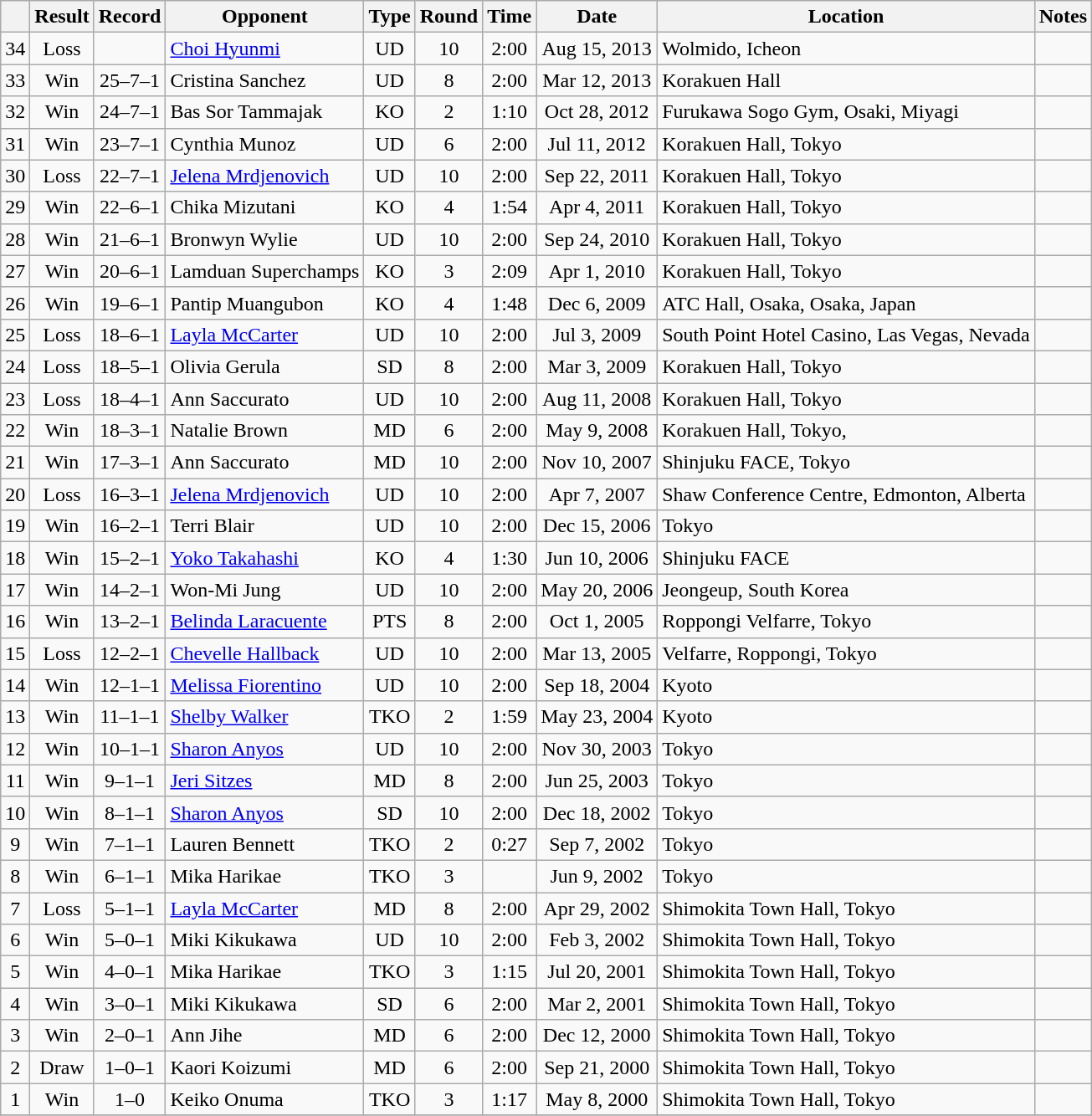<table class="wikitable" style="text-align:center">
<tr>
<th></th>
<th>Result</th>
<th>Record</th>
<th>Opponent</th>
<th>Type</th>
<th>Round</th>
<th>Time</th>
<th>Date</th>
<th>Location</th>
<th>Notes</th>
</tr>
<tr>
<td>34</td>
<td>Loss</td>
<td></td>
<td style="text-align:left;"> <a href='#'>Choi Hyunmi</a></td>
<td>UD</td>
<td>10</td>
<td>2:00</td>
<td>Aug 15, 2013</td>
<td style="text-align:left;"> Wolmido, Icheon</td>
<td style="text-align:left;"></td>
</tr>
<tr>
<td>33</td>
<td>Win</td>
<td>25–7–1</td>
<td style="text-align:left;"> Cristina Sanchez</td>
<td>UD</td>
<td>8</td>
<td>2:00</td>
<td>Mar 12, 2013</td>
<td style="text-align:left;"> Korakuen Hall</td>
<td style="text-align:left;"></td>
</tr>
<tr>
<td>32</td>
<td>Win</td>
<td>24–7–1</td>
<td style="text-align:left;"> Bas Sor Tammajak</td>
<td>KO</td>
<td>2</td>
<td>1:10</td>
<td>Oct 28, 2012</td>
<td style="text-align:left;"> Furukawa Sogo Gym, Osaki, Miyagi</td>
<td style="text-align:left;"></td>
</tr>
<tr>
<td>31</td>
<td>Win</td>
<td>23–7–1</td>
<td style="text-align:left;"> Cynthia Munoz</td>
<td>UD</td>
<td>6</td>
<td>2:00</td>
<td>Jul 11, 2012</td>
<td style="text-align:left;"> Korakuen Hall, Tokyo</td>
<td style="text-align:left;"></td>
</tr>
<tr>
<td>30</td>
<td>Loss</td>
<td>22–7–1</td>
<td style="text-align:left;"> <a href='#'>Jelena Mrdjenovich</a></td>
<td>UD</td>
<td>10</td>
<td>2:00</td>
<td>Sep 22, 2011</td>
<td style="text-align:left;"> Korakuen Hall, Tokyo</td>
<td style="text-align:left;"></td>
</tr>
<tr>
<td>29</td>
<td>Win</td>
<td>22–6–1</td>
<td style="text-align:left;"> Chika Mizutani</td>
<td>KO</td>
<td>4</td>
<td>1:54</td>
<td>Apr 4, 2011</td>
<td style="text-align:left;"> Korakuen Hall, Tokyo</td>
<td style="text-align:left;"></td>
</tr>
<tr>
<td>28</td>
<td>Win</td>
<td>21–6–1</td>
<td style="text-align:left;"> Bronwyn Wylie</td>
<td>UD</td>
<td>10</td>
<td>2:00</td>
<td>Sep 24, 2010</td>
<td style="text-align:left;"> Korakuen Hall, Tokyo</td>
<td style="text-align:left;"></td>
</tr>
<tr>
<td>27</td>
<td>Win</td>
<td>20–6–1</td>
<td style="text-align:left;"> Lamduan Superchamps</td>
<td>KO</td>
<td>3</td>
<td>2:09</td>
<td>Apr 1, 2010</td>
<td style="text-align:left;"> Korakuen Hall, Tokyo</td>
<td style="text-align:left;"></td>
</tr>
<tr>
<td>26</td>
<td>Win</td>
<td>19–6–1</td>
<td style="text-align:left;"> Pantip Muangubon</td>
<td>KO</td>
<td>4</td>
<td>1:48</td>
<td>Dec 6, 2009</td>
<td style="text-align:left;"> ATC Hall, Osaka, Osaka, Japan</td>
<td style="text-align:left;"></td>
</tr>
<tr>
<td>25</td>
<td>Loss</td>
<td>18–6–1</td>
<td style="text-align:left;"> <a href='#'>Layla McCarter</a></td>
<td>UD</td>
<td>10</td>
<td>2:00</td>
<td>Jul 3, 2009</td>
<td style="text-align:left;"> South Point Hotel Casino, Las Vegas, Nevada</td>
<td style="text-align:left;"></td>
</tr>
<tr>
<td>24</td>
<td>Loss</td>
<td>18–5–1</td>
<td style="text-align:left;"> Olivia Gerula</td>
<td>SD</td>
<td>8</td>
<td>2:00</td>
<td>Mar 3, 2009</td>
<td style="text-align:left;"> Korakuen Hall, Tokyo</td>
<td style="text-align:left;"></td>
</tr>
<tr>
<td>23</td>
<td>Loss</td>
<td>18–4–1</td>
<td style="text-align:left;"> Ann Saccurato</td>
<td>UD</td>
<td>10</td>
<td>2:00</td>
<td>Aug 11, 2008</td>
<td style="text-align:left;"> Korakuen Hall, Tokyo</td>
<td style="text-align:left;"></td>
</tr>
<tr>
<td>22</td>
<td>Win</td>
<td>18–3–1</td>
<td style="text-align:left;"> Natalie Brown</td>
<td>MD</td>
<td>6</td>
<td>2:00</td>
<td>May 9, 2008</td>
<td style="text-align:left;"> Korakuen Hall, Tokyo,</td>
<td style="text-align:left;"></td>
</tr>
<tr>
<td>21</td>
<td>Win</td>
<td>17–3–1</td>
<td style="text-align:left;"> Ann Saccurato</td>
<td>MD</td>
<td>10</td>
<td>2:00</td>
<td>Nov 10, 2007</td>
<td style="text-align:left;"> Shinjuku FACE, Tokyo</td>
<td style="text-align:left;"></td>
</tr>
<tr>
<td>20</td>
<td>Loss</td>
<td>16–3–1</td>
<td style="text-align:left;"> <a href='#'>Jelena Mrdjenovich</a></td>
<td>UD</td>
<td>10</td>
<td>2:00</td>
<td>Apr 7, 2007</td>
<td style="text-align:left;"> Shaw Conference Centre, Edmonton, Alberta</td>
<td style="text-align:left;"></td>
</tr>
<tr>
<td>19</td>
<td>Win</td>
<td>16–2–1</td>
<td style="text-align:left;"> Terri Blair</td>
<td>UD</td>
<td>10</td>
<td>2:00</td>
<td>Dec 15, 2006</td>
<td style="text-align:left;"> Tokyo</td>
<td style="text-align:left;"></td>
</tr>
<tr>
<td>18</td>
<td>Win</td>
<td>15–2–1</td>
<td style="text-align:left;"> <a href='#'>Yoko Takahashi</a></td>
<td>KO</td>
<td>4</td>
<td>1:30</td>
<td>Jun 10, 2006</td>
<td style="text-align:left;"> Shinjuku FACE</td>
<td style="text-align:left;"></td>
</tr>
<tr>
<td>17</td>
<td>Win</td>
<td>14–2–1</td>
<td style="text-align:left;"> Won-Mi Jung</td>
<td>UD</td>
<td>10</td>
<td>2:00</td>
<td>May 20, 2006</td>
<td style="text-align:left;">Jeongeup, South Korea</td>
<td style="text-align:left;"></td>
</tr>
<tr>
<td>16</td>
<td>Win</td>
<td>13–2–1</td>
<td style="text-align:left;"> <a href='#'>Belinda Laracuente</a></td>
<td>PTS</td>
<td>8</td>
<td>2:00</td>
<td>Oct 1, 2005</td>
<td style="text-align:left;"> Roppongi Velfarre, Tokyo</td>
<td style="text-align:left;"></td>
</tr>
<tr>
<td>15</td>
<td>Loss</td>
<td>12–2–1</td>
<td style="text-align:left;"> <a href='#'>Chevelle Hallback</a></td>
<td>UD</td>
<td>10</td>
<td>2:00</td>
<td>Mar 13, 2005</td>
<td style="text-align:left;"> Velfarre, Roppongi, Tokyo</td>
<td style="text-align:left;"></td>
</tr>
<tr>
<td>14</td>
<td>Win</td>
<td>12–1–1</td>
<td style="text-align:left;"> <a href='#'>Melissa Fiorentino</a></td>
<td>UD</td>
<td>10</td>
<td>2:00</td>
<td>Sep 18, 2004</td>
<td style="text-align:left;"> Kyoto</td>
<td style="text-align:left;"></td>
</tr>
<tr>
<td>13</td>
<td>Win</td>
<td>11–1–1</td>
<td style="text-align:left;"> <a href='#'>Shelby Walker</a></td>
<td>TKO</td>
<td>2</td>
<td>1:59</td>
<td>May 23, 2004</td>
<td style="text-align:left;"> Kyoto</td>
<td style="text-align:left;"></td>
</tr>
<tr>
<td>12</td>
<td>Win</td>
<td>10–1–1</td>
<td style="text-align:left;"> <a href='#'>Sharon Anyos</a></td>
<td>UD</td>
<td>10</td>
<td>2:00</td>
<td>Nov 30, 2003</td>
<td style="text-align:left;"> Tokyo</td>
<td style="text-align:left;"></td>
</tr>
<tr>
<td>11</td>
<td>Win</td>
<td>9–1–1</td>
<td style="text-align:left;"> <a href='#'>Jeri Sitzes</a></td>
<td>MD</td>
<td>8</td>
<td>2:00</td>
<td>Jun 25, 2003</td>
<td style="text-align:left;"> Tokyo</td>
<td style="text-align:left;"></td>
</tr>
<tr>
<td>10</td>
<td>Win</td>
<td>8–1–1</td>
<td style="text-align:left;"> <a href='#'>Sharon Anyos</a></td>
<td>SD</td>
<td>10</td>
<td>2:00</td>
<td>Dec 18, 2002</td>
<td style="text-align:left;"> Tokyo</td>
<td style="text-align:left;"></td>
</tr>
<tr>
<td>9</td>
<td>Win</td>
<td>7–1–1</td>
<td style="text-align:left;"> Lauren Bennett</td>
<td>TKO</td>
<td>2</td>
<td>0:27</td>
<td>Sep 7, 2002</td>
<td style="text-align:left;"> Tokyo</td>
<td style="text-align:left;"></td>
</tr>
<tr>
<td>8</td>
<td>Win</td>
<td>6–1–1</td>
<td style="text-align:left;"> Mika Harikae</td>
<td>TKO</td>
<td>3</td>
<td></td>
<td>Jun 9, 2002</td>
<td style="text-align:left;"> Tokyo</td>
<td style="text-align:left;"></td>
</tr>
<tr>
<td>7</td>
<td>Loss</td>
<td>5–1–1</td>
<td style="text-align:left;"> <a href='#'>Layla McCarter</a></td>
<td>MD</td>
<td>8</td>
<td>2:00</td>
<td>Apr 29, 2002</td>
<td style="text-align:left;"> Shimokita Town Hall, Tokyo</td>
<td style="text-align:left;"></td>
</tr>
<tr>
<td>6</td>
<td>Win</td>
<td>5–0–1</td>
<td style="text-align:left;"> Miki Kikukawa</td>
<td>UD</td>
<td>10</td>
<td>2:00</td>
<td>Feb 3, 2002</td>
<td style="text-align:left;"> Shimokita Town Hall, Tokyo</td>
<td style="text-align:left;"></td>
</tr>
<tr>
<td>5</td>
<td>Win</td>
<td>4–0–1</td>
<td style="text-align:left;"> Mika Harikae</td>
<td>TKO</td>
<td>3</td>
<td>1:15</td>
<td>Jul 20, 2001</td>
<td style="text-align:left;"> Shimokita Town Hall, Tokyo</td>
<td style="text-align:left;"></td>
</tr>
<tr>
<td>4</td>
<td>Win</td>
<td>3–0–1</td>
<td style="text-align:left;"> Miki Kikukawa</td>
<td>SD</td>
<td>6</td>
<td>2:00</td>
<td>Mar 2, 2001</td>
<td style="text-align:left;"> Shimokita Town Hall, Tokyo</td>
<td style="text-align:left;"></td>
</tr>
<tr>
<td>3</td>
<td>Win</td>
<td>2–0–1</td>
<td style="text-align:left;"> Ann Jihe</td>
<td>MD</td>
<td>6</td>
<td>2:00</td>
<td>Dec 12, 2000</td>
<td style="text-align:left;"> Shimokita Town Hall, Tokyo</td>
<td style="text-align:left;"></td>
</tr>
<tr>
<td>2</td>
<td>Draw</td>
<td>1–0–1</td>
<td style="text-align:left;"> Kaori Koizumi</td>
<td>MD</td>
<td>6</td>
<td>2:00</td>
<td>Sep 21, 2000</td>
<td style="text-align:left;"> Shimokita Town Hall, Tokyo</td>
<td style="text-align:left;"></td>
</tr>
<tr>
<td>1</td>
<td>Win</td>
<td>1–0</td>
<td style="text-align:left;"> Keiko Onuma</td>
<td>TKO</td>
<td>3</td>
<td>1:17</td>
<td>May 8, 2000</td>
<td style="text-align:left;"> Shimokita Town Hall, Tokyo</td>
<td style="text-align:left;"></td>
</tr>
<tr>
</tr>
</table>
